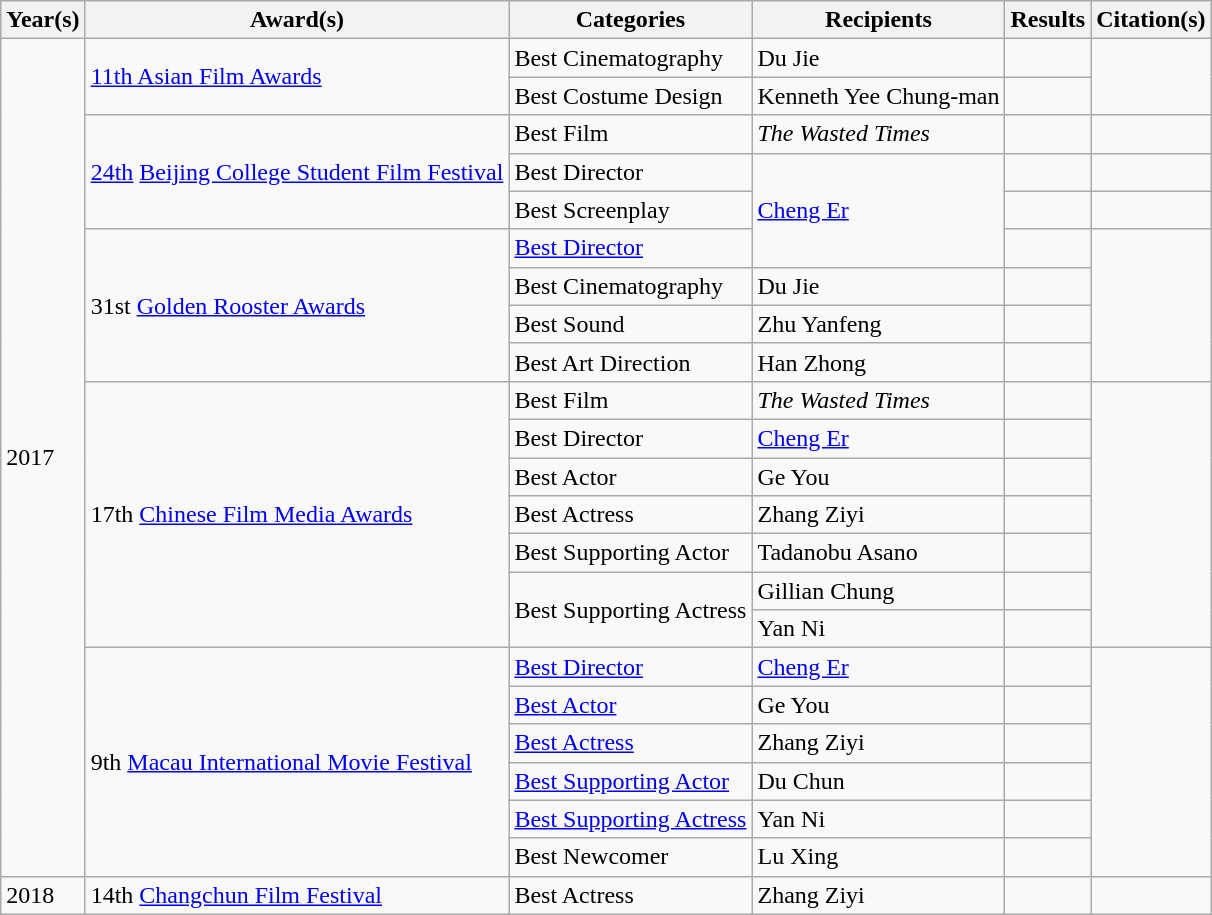<table class=wikitable>
<tr>
<th>Year(s)</th>
<th>Award(s)</th>
<th>Categories</th>
<th>Recipients</th>
<th>Results</th>
<th>Citation(s)</th>
</tr>
<tr>
<td rowspan=22>2017</td>
<td rowspan=2><a href='#'>11th Asian Film Awards</a></td>
<td>Best Cinematography</td>
<td>Du Jie</td>
<td></td>
<td rowspan=2 style="text-align:center;"></td>
</tr>
<tr>
<td>Best Costume Design</td>
<td>Kenneth Yee Chung-man</td>
<td></td>
</tr>
<tr>
<td rowspan=3><a href='#'>24th</a> <a href='#'>Beijing College Student Film Festival</a></td>
<td>Best Film</td>
<td><em>The Wasted Times</em></td>
<td></td>
<td></td>
</tr>
<tr>
<td>Best Director</td>
<td rowspan=3><a href='#'>Cheng Er</a></td>
<td></td>
<td></td>
</tr>
<tr>
<td>Best Screenplay</td>
<td></td>
<td></td>
</tr>
<tr>
<td rowspan=4>31st <a href='#'>Golden Rooster Awards</a></td>
<td><a href='#'>Best Director</a></td>
<td></td>
<td rowspan=4></td>
</tr>
<tr>
<td>Best Cinematography</td>
<td>Du Jie</td>
<td></td>
</tr>
<tr>
<td>Best Sound</td>
<td>Zhu Yanfeng</td>
<td></td>
</tr>
<tr>
<td>Best Art Direction</td>
<td>Han Zhong</td>
<td></td>
</tr>
<tr>
<td rowspan=7>17th <a href='#'>Chinese Film Media Awards</a></td>
<td>Best Film</td>
<td><em>The Wasted Times</em></td>
<td></td>
<td rowspan=7></td>
</tr>
<tr>
<td>Best Director</td>
<td><a href='#'>Cheng Er</a></td>
<td></td>
</tr>
<tr>
<td>Best Actor</td>
<td>Ge You</td>
<td></td>
</tr>
<tr>
<td>Best Actress</td>
<td>Zhang Ziyi</td>
<td></td>
</tr>
<tr>
<td>Best Supporting Actor</td>
<td>Tadanobu Asano</td>
<td></td>
</tr>
<tr>
<td rowspan=2>Best Supporting Actress</td>
<td>Gillian Chung</td>
<td></td>
</tr>
<tr>
<td>Yan Ni</td>
<td></td>
</tr>
<tr>
<td rowspan=6>9th <a href='#'>Macau International Movie Festival</a></td>
<td><a href='#'>Best Director</a></td>
<td><a href='#'>Cheng Er</a></td>
<td></td>
<td rowspan=6></td>
</tr>
<tr>
<td><a href='#'>Best Actor</a></td>
<td>Ge You</td>
<td></td>
</tr>
<tr>
<td><a href='#'>Best Actress</a></td>
<td>Zhang Ziyi</td>
<td></td>
</tr>
<tr>
<td><a href='#'>Best Supporting Actor</a></td>
<td>Du Chun</td>
<td></td>
</tr>
<tr>
<td><a href='#'>Best Supporting Actress</a></td>
<td>Yan Ni</td>
<td></td>
</tr>
<tr>
<td>Best Newcomer</td>
<td>Lu Xing</td>
<td></td>
</tr>
<tr>
<td>2018</td>
<td>14th <a href='#'>Changchun Film Festival</a></td>
<td>Best Actress</td>
<td>Zhang Ziyi</td>
<td></td>
<td></td>
</tr>
</table>
